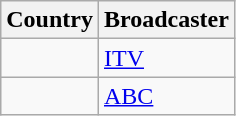<table class="wikitable">
<tr>
<th align=center>Country</th>
<th align=center>Broadcaster</th>
</tr>
<tr>
<td></td>
<td><a href='#'>ITV</a></td>
</tr>
<tr>
<td></td>
<td><a href='#'>ABC</a></td>
</tr>
</table>
